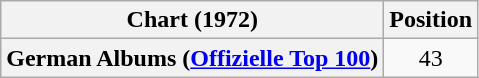<table class="wikitable plainrowheaders" style="text-align:center">
<tr>
<th scope="col">Chart (1972)</th>
<th scope="col">Position</th>
</tr>
<tr>
<th scope="row">German Albums (<a href='#'>Offizielle Top 100</a>)</th>
<td>43</td>
</tr>
</table>
